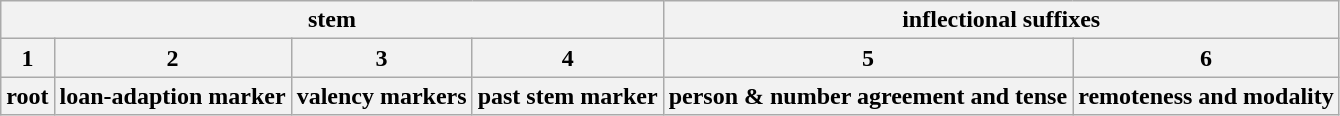<table class="wikitable">
<tr>
<th colspan="4">stem</th>
<th colspan="2">inflectional suffixes</th>
</tr>
<tr>
<th>1</th>
<th>2</th>
<th>3</th>
<th>4</th>
<th>5</th>
<th>6</th>
</tr>
<tr>
<th>root</th>
<th>loan-adaption marker</th>
<th>valency markers</th>
<th>past stem marker</th>
<th>person & number agreement and tense</th>
<th>remoteness and modality</th>
</tr>
</table>
